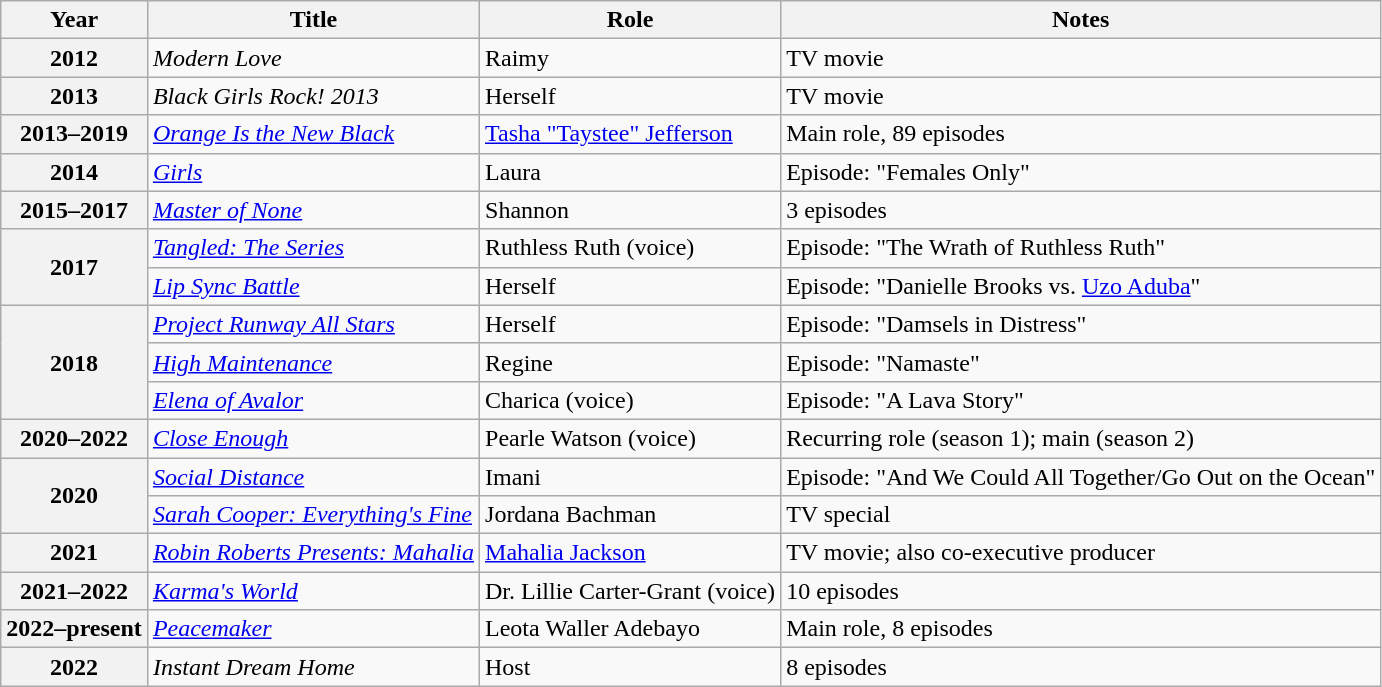<table class="wikitable plainrowheaders sortable"  style=font-size:100%>
<tr>
<th scope="col">Year</th>
<th scope="col">Title</th>
<th scope="col">Role</th>
<th scope="col" class="unsortable">Notes</th>
</tr>
<tr>
<th scope="row">2012</th>
<td><em>Modern Love</em></td>
<td>Raimy</td>
<td>TV movie</td>
</tr>
<tr>
<th scope="row">2013</th>
<td><em>Black Girls Rock! 2013</em></td>
<td>Herself</td>
<td>TV movie</td>
</tr>
<tr>
<th scope="row">2013–2019</th>
<td><em><a href='#'>Orange Is the New Black</a></em></td>
<td><a href='#'>Tasha "Taystee" Jefferson</a></td>
<td>Main role, 89 episodes</td>
</tr>
<tr>
<th scope="row">2014</th>
<td><em><a href='#'>Girls</a></em></td>
<td>Laura</td>
<td>Episode: "Females Only"</td>
</tr>
<tr>
<th scope="row">2015–2017</th>
<td><em><a href='#'>Master of None</a></em></td>
<td>Shannon</td>
<td>3 episodes</td>
</tr>
<tr>
<th scope="row" rowspan=2>2017</th>
<td><em><a href='#'>Tangled: The Series</a></em></td>
<td>Ruthless Ruth (voice)</td>
<td>Episode: "The Wrath of Ruthless Ruth"</td>
</tr>
<tr>
<td><em><a href='#'>Lip Sync Battle</a></em></td>
<td>Herself</td>
<td>Episode: "Danielle Brooks vs. <a href='#'>Uzo Aduba</a>"</td>
</tr>
<tr>
<th scope="row"  rowspan=3>2018</th>
<td><em><a href='#'>Project Runway All Stars</a></em></td>
<td>Herself</td>
<td>Episode: "Damsels in Distress"</td>
</tr>
<tr>
<td><em><a href='#'>High Maintenance</a></em></td>
<td>Regine</td>
<td>Episode: "Namaste"</td>
</tr>
<tr>
<td><em><a href='#'>Elena of Avalor</a></em></td>
<td>Charica (voice)</td>
<td>Episode: "A Lava Story"</td>
</tr>
<tr>
<th scope="row">2020–2022</th>
<td><em><a href='#'>Close Enough</a></em></td>
<td>Pearle Watson (voice)</td>
<td>Recurring role (season 1); main (season 2)</td>
</tr>
<tr>
<th scope="row" rowspan=2>2020</th>
<td><em><a href='#'>Social Distance</a></em></td>
<td>Imani</td>
<td>Episode: "And We Could All Together/Go Out on the Ocean"</td>
</tr>
<tr>
<td><em><a href='#'>Sarah Cooper: Everything's Fine</a></em></td>
<td>Jordana Bachman</td>
<td>TV special</td>
</tr>
<tr>
<th scope="row">2021</th>
<td><em><a href='#'>Robin Roberts Presents: Mahalia</a></em></td>
<td><a href='#'>Mahalia Jackson</a></td>
<td>TV movie; also co-executive producer</td>
</tr>
<tr>
<th scope="row">2021–2022</th>
<td><em><a href='#'>Karma's World</a></em></td>
<td>Dr. Lillie Carter-Grant (voice)</td>
<td>10 episodes</td>
</tr>
<tr>
<th scope="row">2022–present</th>
<td><em><a href='#'>Peacemaker</a></em></td>
<td>Leota Waller Adebayo</td>
<td>Main role, 8 episodes</td>
</tr>
<tr>
<th scope="row">2022</th>
<td><em>Instant Dream Home</em></td>
<td>Host</td>
<td>8 episodes</td>
</tr>
</table>
